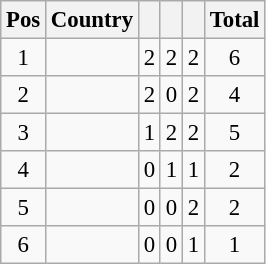<table class=wikitable style="font-size:95%; text-align: center">
<tr>
<th>Pos</th>
<th>Country</th>
<th></th>
<th></th>
<th></th>
<th>Total</th>
</tr>
<tr>
<td>1</td>
<td style="text-align:left"></td>
<td>2</td>
<td>2</td>
<td>2</td>
<td>6</td>
</tr>
<tr>
<td>2</td>
<td style="text-align:left"></td>
<td>2</td>
<td>0</td>
<td>2</td>
<td>4</td>
</tr>
<tr>
<td>3</td>
<td style="text-align:left"></td>
<td>1</td>
<td>2</td>
<td>2</td>
<td>5</td>
</tr>
<tr>
<td>4</td>
<td style="text-align:left"></td>
<td>0</td>
<td>1</td>
<td>1</td>
<td>2</td>
</tr>
<tr>
<td>5</td>
<td style="text-align:left"></td>
<td>0</td>
<td>0</td>
<td>2</td>
<td>2</td>
</tr>
<tr>
<td>6</td>
<td style="text-align:left"></td>
<td>0</td>
<td>0</td>
<td>1</td>
<td>1</td>
</tr>
</table>
